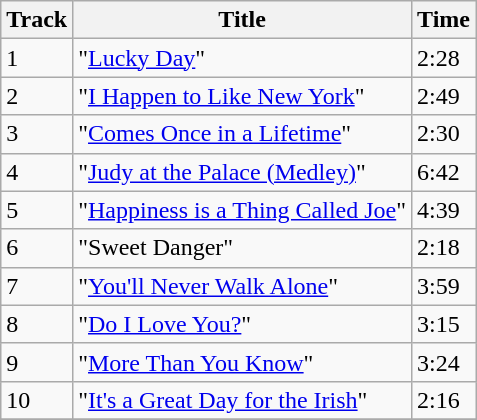<table class="wikitable sortable">
<tr>
<th>Track</th>
<th>Title</th>
<th>Time</th>
</tr>
<tr>
<td>1</td>
<td>"<a href='#'>Lucky Day</a>"</td>
<td>2:28</td>
</tr>
<tr>
<td>2</td>
<td>"<a href='#'>I Happen to Like New York</a>"</td>
<td>2:49</td>
</tr>
<tr>
<td>3</td>
<td>"<a href='#'>Comes Once in a Lifetime</a>"</td>
<td>2:30</td>
</tr>
<tr>
<td>4</td>
<td>"<a href='#'>Judy at the Palace (Medley)</a>"</td>
<td>6:42</td>
</tr>
<tr>
<td>5</td>
<td>"<a href='#'>Happiness is a Thing Called Joe</a>"</td>
<td>4:39</td>
</tr>
<tr>
<td>6</td>
<td>"Sweet Danger"</td>
<td>2:18</td>
</tr>
<tr>
<td>7</td>
<td>"<a href='#'>You'll Never Walk Alone</a>"</td>
<td>3:59</td>
</tr>
<tr>
<td>8</td>
<td>"<a href='#'>Do I Love You?</a>"</td>
<td>3:15</td>
</tr>
<tr>
<td>9</td>
<td>"<a href='#'>More Than You Know</a>"</td>
<td>3:24</td>
</tr>
<tr>
<td>10</td>
<td>"<a href='#'>It's a Great Day for the Irish</a>"</td>
<td>2:16</td>
</tr>
<tr>
</tr>
</table>
